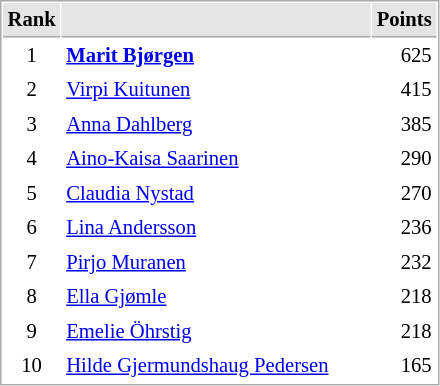<table cellspacing="1" cellpadding="3" style="border:1px solid #AAAAAA;font-size:86%">
<tr style="background-color: #E4E4E4;">
<th style="border-bottom:1px solid #AAAAAA" width=10>Rank</th>
<th style="border-bottom:1px solid #AAAAAA" width=200></th>
<th style="border-bottom:1px solid #AAAAAA" width=20 align=right>Points</th>
</tr>
<tr>
<td align=center>1</td>
<td> <strong><a href='#'>Marit Bjørgen</a></strong></td>
<td align=right>625</td>
</tr>
<tr>
<td align=center>2</td>
<td> <a href='#'>Virpi Kuitunen</a></td>
<td align=right>415</td>
</tr>
<tr>
<td align=center>3</td>
<td> <a href='#'>Anna Dahlberg</a></td>
<td align=right>385</td>
</tr>
<tr>
<td align=center>4</td>
<td> <a href='#'>Aino-Kaisa Saarinen</a></td>
<td align=right>290</td>
</tr>
<tr>
<td align=center>5</td>
<td> <a href='#'>Claudia Nystad</a></td>
<td align=right>270</td>
</tr>
<tr>
<td align=center>6</td>
<td> <a href='#'>Lina Andersson</a></td>
<td align=right>236</td>
</tr>
<tr>
<td align=center>7</td>
<td> <a href='#'>Pirjo Muranen</a></td>
<td align=right>232</td>
</tr>
<tr>
<td align=center>8</td>
<td> <a href='#'>Ella Gjømle</a></td>
<td align=right>218</td>
</tr>
<tr>
<td align=center>9</td>
<td> <a href='#'>Emelie Öhrstig</a></td>
<td align=right>218</td>
</tr>
<tr>
<td align=center>10</td>
<td> <a href='#'>Hilde Gjermundshaug Pedersen</a></td>
<td align=right>165</td>
</tr>
</table>
